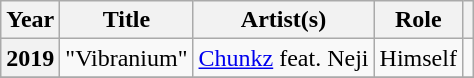<table class="wikitable plainrowheaders" style="margin-right: 0;">
<tr>
<th scope="col">Year</th>
<th scope="col">Title</th>
<th scope="col">Artist(s)</th>
<th>Role</th>
<th class="unsortable" scope="col"></th>
</tr>
<tr>
<th scope="row">2019</th>
<td>"Vibranium"</td>
<td><a href='#'>Chunkz</a> feat. Neji</td>
<td>Himself</td>
<td style="text-align:center;"></td>
</tr>
<tr>
</tr>
</table>
